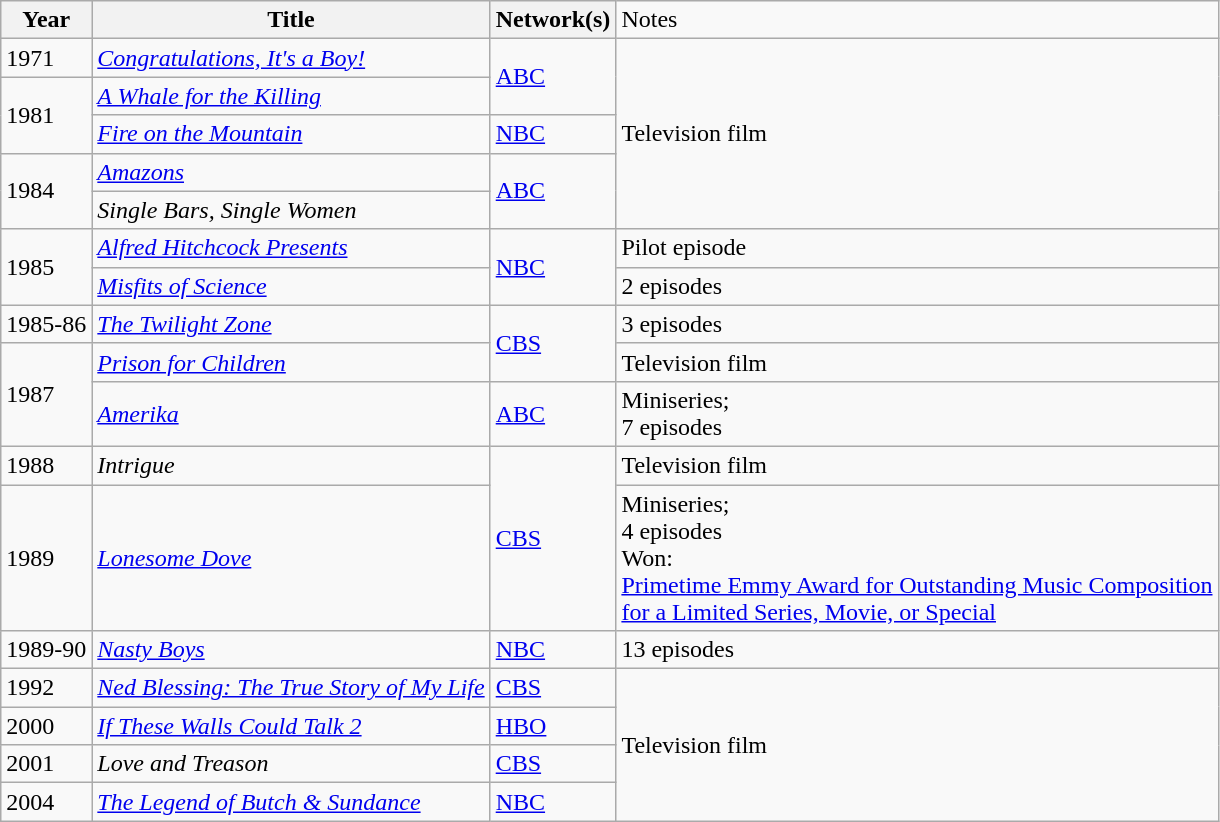<table class="wikitable sortable">
<tr>
<th>Year</th>
<th>Title</th>
<th>Network(s)</th>
<td>Notes</td>
</tr>
<tr>
<td>1971</td>
<td><em><a href='#'>Congratulations, It's a Boy!</a></em></td>
<td rowspan="2"><a href='#'>ABC</a></td>
<td rowspan="5">Television film</td>
</tr>
<tr>
<td rowspan="2">1981</td>
<td><em><a href='#'>A Whale for the Killing</a></em></td>
</tr>
<tr>
<td><a href='#'><em>Fire on the Mountain</em></a></td>
<td><a href='#'>NBC</a></td>
</tr>
<tr>
<td rowspan="2">1984</td>
<td><a href='#'><em>Amazons</em></a></td>
<td rowspan="2"><a href='#'>ABC</a></td>
</tr>
<tr>
<td><em>Single Bars, Single Women</em></td>
</tr>
<tr>
<td rowspan="2">1985</td>
<td><a href='#'><em>Alfred Hitchcock Presents</em></a></td>
<td rowspan="2"><a href='#'>NBC</a></td>
<td>Pilot episode</td>
</tr>
<tr>
<td><em><a href='#'>Misfits of Science</a></em></td>
<td>2 episodes</td>
</tr>
<tr>
<td>1985-86</td>
<td><a href='#'><em>The Twilight Zone</em></a></td>
<td rowspan="2"><a href='#'>CBS</a></td>
<td>3 episodes</td>
</tr>
<tr>
<td rowspan="2">1987</td>
<td><em><a href='#'>Prison for Children</a></em></td>
<td>Television film</td>
</tr>
<tr>
<td><a href='#'><em>Amerika</em></a></td>
<td><a href='#'>ABC</a></td>
<td>Miniseries;<br>7 episodes</td>
</tr>
<tr>
<td>1988</td>
<td><em>Intrigue</em></td>
<td rowspan="2"><a href='#'>CBS</a></td>
<td>Television film</td>
</tr>
<tr>
<td>1989</td>
<td><a href='#'><em>Lonesome Dove</em></a></td>
<td>Miniseries;<br>4 episodes<br>Won:<br><a href='#'>Primetime Emmy Award for Outstanding Music Composition</a><br><a href='#'>for a Limited Series, Movie, or Special</a></td>
</tr>
<tr>
<td>1989-90</td>
<td><a href='#'><em>Nasty Boys</em></a></td>
<td><a href='#'>NBC</a></td>
<td>13 episodes</td>
</tr>
<tr>
<td>1992</td>
<td><em><a href='#'>Ned Blessing: The True Story of My Life</a></em></td>
<td><a href='#'>CBS</a></td>
<td rowspan="4">Television film</td>
</tr>
<tr>
<td>2000</td>
<td><em><a href='#'>If These Walls Could Talk 2</a></em></td>
<td><a href='#'>HBO</a></td>
</tr>
<tr>
<td>2001</td>
<td><em>Love and Treason</em></td>
<td><a href='#'>CBS</a></td>
</tr>
<tr>
<td>2004</td>
<td><em><a href='#'>The Legend of Butch & Sundance</a></em></td>
<td><a href='#'>NBC</a></td>
</tr>
</table>
